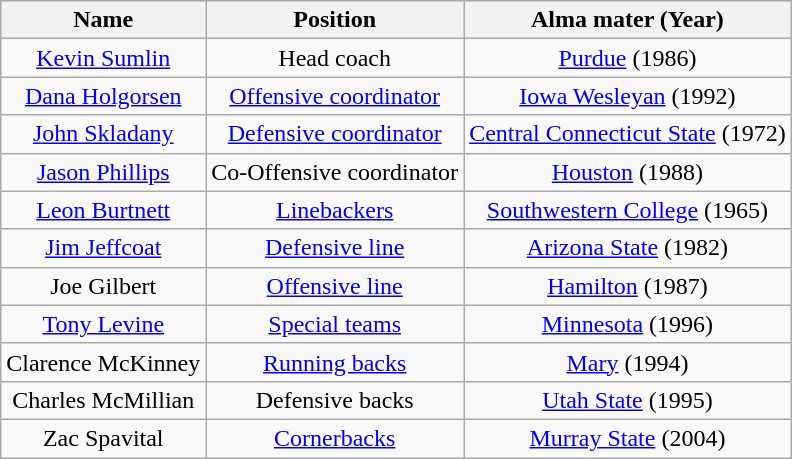<table class="wikitable">
<tr>
<th>Name</th>
<th>Position</th>
<th>Alma mater (Year)</th>
</tr>
<tr align="center">
<td><a href='#'>Kevin Sumlin</a></td>
<td>Head coach</td>
<td><a href='#'>Purdue</a> (1986)</td>
</tr>
<tr align="center">
<td><a href='#'>Dana Holgorsen</a></td>
<td><a href='#'>Offensive coordinator</a></td>
<td><a href='#'>Iowa Wesleyan</a> (1992)</td>
</tr>
<tr align="center">
<td><a href='#'>John Skladany</a></td>
<td><a href='#'>Defensive coordinator</a></td>
<td><a href='#'>Central Connecticut State</a> (1972)</td>
</tr>
<tr align="center">
<td><a href='#'>Jason Phillips</a></td>
<td>Co-Offensive coordinator</td>
<td><a href='#'>Houston</a> (1988)</td>
</tr>
<tr align="center">
<td><a href='#'>Leon Burtnett</a></td>
<td><a href='#'>Linebackers</a></td>
<td><a href='#'>Southwestern College</a> (1965)</td>
</tr>
<tr align="center">
<td><a href='#'>Jim Jeffcoat</a></td>
<td><a href='#'>Defensive line</a></td>
<td><a href='#'>Arizona State</a> (1982)</td>
</tr>
<tr align="center">
<td>Joe Gilbert</td>
<td><a href='#'>Offensive line</a></td>
<td><a href='#'>Hamilton</a> (1987)</td>
</tr>
<tr align="center">
<td><a href='#'>Tony Levine</a></td>
<td><a href='#'>Special teams</a></td>
<td><a href='#'>Minnesota</a> (1996)</td>
</tr>
<tr align="center">
<td>Clarence McKinney</td>
<td><a href='#'>Running backs</a></td>
<td><a href='#'>Mary</a> (1994)</td>
</tr>
<tr align="center">
<td>Charles McMillian</td>
<td>Defensive backs</td>
<td><a href='#'>Utah State</a> (1995)</td>
</tr>
<tr align="center">
<td>Zac Spavital</td>
<td><a href='#'>Cornerbacks</a></td>
<td><a href='#'>Murray State</a> (2004)</td>
</tr>
</table>
